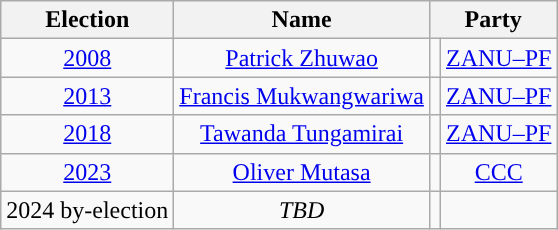<table class="wikitable" style="text-align:center">
<tr>
<th>Election</th>
<th>Name</th>
<th colspan="2">Party</th>
</tr>
<tr>
<td><a href='#'>2008</a></td>
<td><a href='#'>Patrick Zhuwao</a></td>
<td style="background-color: "></td>
<td><a href='#'>ZANU–PF</a></td>
</tr>
<tr>
<td><a href='#'>2013</a></td>
<td><a href='#'>Francis Mukwangwariwa</a></td>
<td style="background-color: "></td>
<td><a href='#'>ZANU–PF</a></td>
</tr>
<tr>
<td><a href='#'>2018</a></td>
<td><a href='#'>Tawanda Tungamirai</a></td>
<td style="background-color: "></td>
<td><a href='#'>ZANU–PF</a></td>
</tr>
<tr>
<td><a href='#'>2023</a></td>
<td><a href='#'>Oliver Mutasa</a></td>
<td style="background-color: "></td>
<td><a href='#'>CCC</a></td>
</tr>
<tr>
<td>2024 by-election</td>
<td><em>TBD</em></td>
<td></td>
<td></td>
</tr>
</table>
